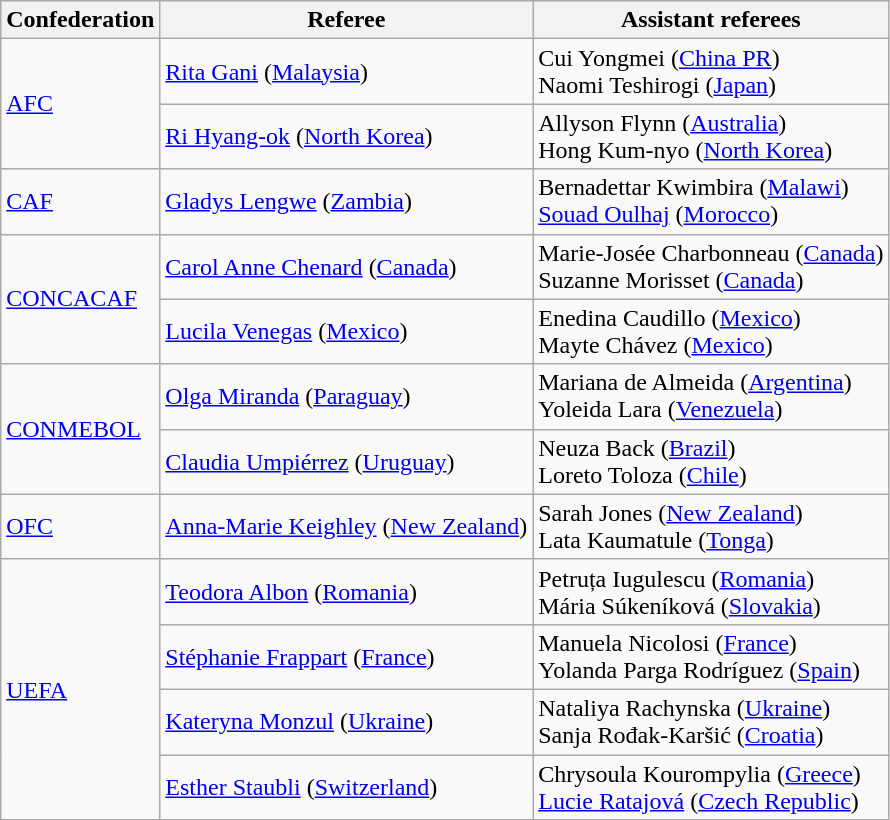<table class="wikitable">
<tr>
<th>Confederation</th>
<th>Referee</th>
<th>Assistant referees</th>
</tr>
<tr>
<td rowspan="2"><a href='#'>AFC</a></td>
<td><a href='#'>Rita Gani</a> (<a href='#'>Malaysia</a>)</td>
<td>Cui Yongmei (<a href='#'>China PR</a>)<br>Naomi Teshirogi (<a href='#'>Japan</a>)</td>
</tr>
<tr>
<td><a href='#'>Ri Hyang-ok</a> (<a href='#'>North Korea</a>)</td>
<td>Allyson Flynn (<a href='#'>Australia</a>)<br>Hong Kum-nyo (<a href='#'>North Korea</a>)</td>
</tr>
<tr>
<td><a href='#'>CAF</a></td>
<td><a href='#'>Gladys Lengwe</a> (<a href='#'>Zambia</a>)</td>
<td>Bernadettar Kwimbira (<a href='#'>Malawi</a>)<br><a href='#'>Souad Oulhaj</a> (<a href='#'>Morocco</a>)</td>
</tr>
<tr>
<td rowspan="2"><a href='#'>CONCACAF</a></td>
<td><a href='#'>Carol Anne Chenard</a> (<a href='#'>Canada</a>)</td>
<td>Marie-Josée Charbonneau (<a href='#'>Canada</a>)<br>Suzanne Morisset (<a href='#'>Canada</a>)</td>
</tr>
<tr>
<td><a href='#'>Lucila Venegas</a> (<a href='#'>Mexico</a>)</td>
<td>Enedina Caudillo (<a href='#'>Mexico</a>)<br>Mayte Chávez (<a href='#'>Mexico</a>)</td>
</tr>
<tr>
<td rowspan="2"><a href='#'>CONMEBOL</a></td>
<td><a href='#'>Olga Miranda</a> (<a href='#'>Paraguay</a>)</td>
<td>Mariana de Almeida (<a href='#'>Argentina</a>)<br>Yoleida Lara (<a href='#'>Venezuela</a>)</td>
</tr>
<tr>
<td><a href='#'>Claudia Umpiérrez</a> (<a href='#'>Uruguay</a>)</td>
<td>Neuza Back (<a href='#'>Brazil</a>)<br>Loreto Toloza (<a href='#'>Chile</a>)</td>
</tr>
<tr>
<td><a href='#'>OFC</a></td>
<td><a href='#'>Anna-Marie Keighley</a> (<a href='#'>New Zealand</a>)</td>
<td>Sarah Jones (<a href='#'>New Zealand</a>)<br>Lata Kaumatule (<a href='#'>Tonga</a>)</td>
</tr>
<tr>
<td rowspan="4"><a href='#'>UEFA</a></td>
<td><a href='#'>Teodora Albon</a> (<a href='#'>Romania</a>)</td>
<td>Petruța Iugulescu (<a href='#'>Romania</a>)<br>Mária Súkeníková (<a href='#'>Slovakia</a>)</td>
</tr>
<tr>
<td><a href='#'>Stéphanie Frappart</a> (<a href='#'>France</a>)</td>
<td>Manuela Nicolosi (<a href='#'>France</a>)<br>Yolanda Parga Rodríguez (<a href='#'>Spain</a>)</td>
</tr>
<tr>
<td><a href='#'>Kateryna Monzul</a> (<a href='#'>Ukraine</a>)</td>
<td>Nataliya Rachynska (<a href='#'>Ukraine</a>)<br>Sanja Rođak-Karšić (<a href='#'>Croatia</a>)</td>
</tr>
<tr>
<td><a href='#'>Esther Staubli</a> (<a href='#'>Switzerland</a>)</td>
<td>Chrysoula Kourompylia (<a href='#'>Greece</a>)<br><a href='#'>Lucie Ratajová</a> (<a href='#'>Czech Republic</a>)</td>
</tr>
</table>
